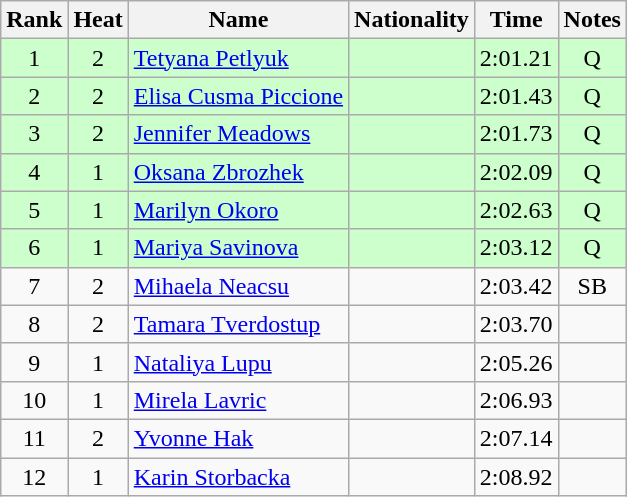<table class="wikitable sortable" style="text-align:center">
<tr>
<th>Rank</th>
<th>Heat</th>
<th>Name</th>
<th>Nationality</th>
<th>Time</th>
<th>Notes</th>
</tr>
<tr bgcolor=ccffcc>
<td>1</td>
<td>2</td>
<td align="left"><a href='#'>Tetyana Petlyuk</a></td>
<td align=left></td>
<td>2:01.21</td>
<td>Q</td>
</tr>
<tr bgcolor=ccffcc>
<td>2</td>
<td>2</td>
<td align="left"><a href='#'>Elisa Cusma Piccione</a></td>
<td align=left></td>
<td>2:01.43</td>
<td>Q</td>
</tr>
<tr bgcolor=ccffcc>
<td>3</td>
<td>2</td>
<td align="left"><a href='#'>Jennifer Meadows</a></td>
<td align=left></td>
<td>2:01.73</td>
<td>Q</td>
</tr>
<tr bgcolor=ccffcc>
<td>4</td>
<td>1</td>
<td align="left"><a href='#'>Oksana Zbrozhek</a></td>
<td align=left></td>
<td>2:02.09</td>
<td>Q</td>
</tr>
<tr bgcolor=ccffcc>
<td>5</td>
<td>1</td>
<td align="left"><a href='#'>Marilyn Okoro</a></td>
<td align=left></td>
<td>2:02.63</td>
<td>Q</td>
</tr>
<tr bgcolor=ccffcc>
<td>6</td>
<td>1</td>
<td align="left"><a href='#'>Mariya Savinova</a></td>
<td align=left></td>
<td>2:03.12</td>
<td>Q</td>
</tr>
<tr>
<td>7</td>
<td>2</td>
<td align="left"><a href='#'>Mihaela Neacsu</a></td>
<td align=left></td>
<td>2:03.42</td>
<td>SB</td>
</tr>
<tr>
<td>8</td>
<td>2</td>
<td align="left"><a href='#'>Tamara Tverdostup</a></td>
<td align=left></td>
<td>2:03.70</td>
<td></td>
</tr>
<tr>
<td>9</td>
<td>1</td>
<td align="left"><a href='#'>Nataliya Lupu</a></td>
<td align=left></td>
<td>2:05.26</td>
<td></td>
</tr>
<tr>
<td>10</td>
<td>1</td>
<td align="left"><a href='#'>Mirela Lavric</a></td>
<td align=left></td>
<td>2:06.93</td>
<td></td>
</tr>
<tr>
<td>11</td>
<td>2</td>
<td align="left"><a href='#'>Yvonne Hak</a></td>
<td align=left></td>
<td>2:07.14</td>
<td></td>
</tr>
<tr>
<td>12</td>
<td>1</td>
<td align="left"><a href='#'>Karin Storbacka</a></td>
<td align=left></td>
<td>2:08.92</td>
<td></td>
</tr>
</table>
